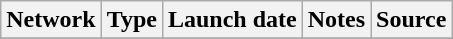<table class="wikitable sortable">
<tr>
<th>Network</th>
<th>Type</th>
<th>Launch date</th>
<th>Notes</th>
<th>Source</th>
</tr>
<tr>
</tr>
</table>
